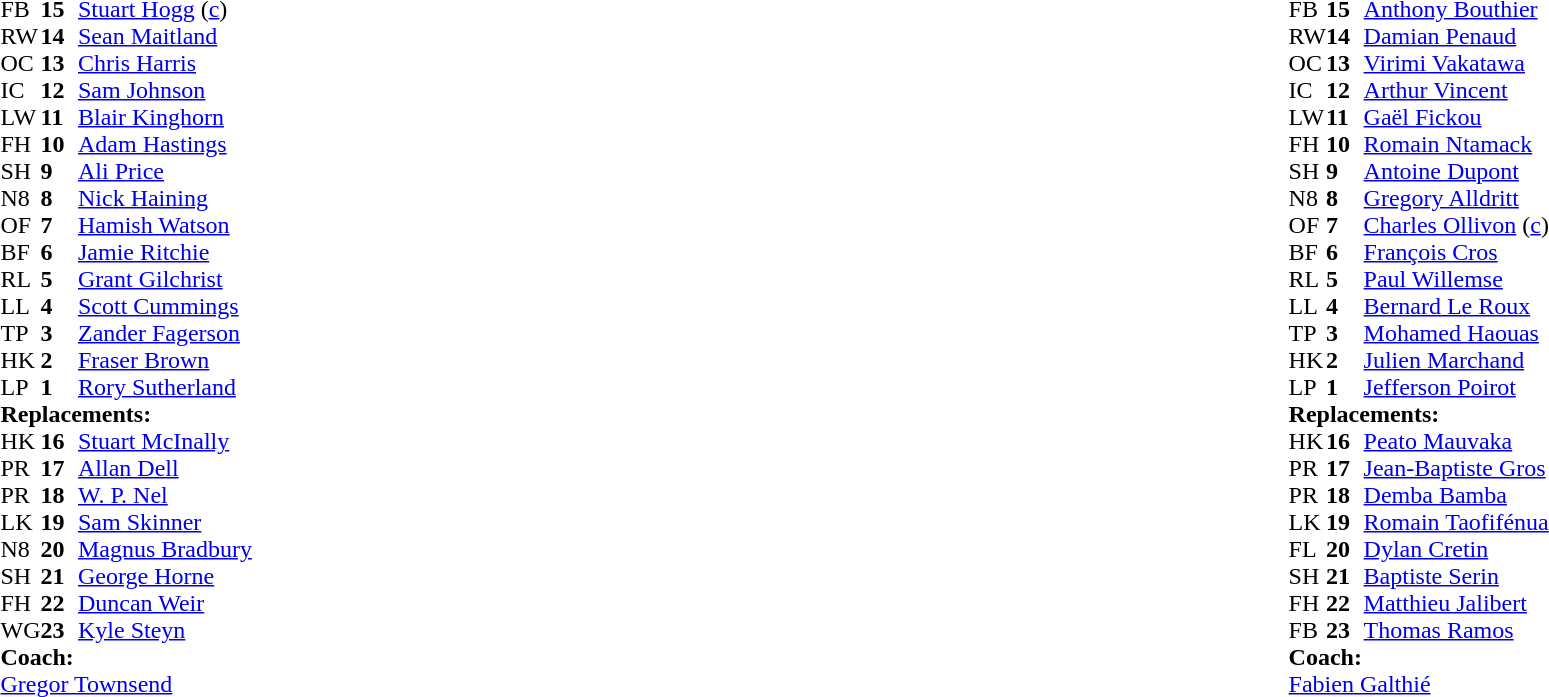<table style="width:100%">
<tr>
<td style="vertical-align:top; width:50%"><br><table cellspacing="0" cellpadding="0">
<tr>
<th width="25"></th>
<th width="25"></th>
</tr>
<tr>
<td>FB</td>
<td><strong>15</strong></td>
<td><a href='#'>Stuart Hogg</a> (<a href='#'>c</a>)</td>
</tr>
<tr>
<td>RW</td>
<td><strong>14</strong></td>
<td><a href='#'>Sean Maitland</a></td>
<td></td>
<td></td>
</tr>
<tr>
<td>OC</td>
<td><strong>13</strong></td>
<td><a href='#'>Chris Harris</a></td>
</tr>
<tr>
<td>IC</td>
<td><strong>12</strong></td>
<td><a href='#'>Sam Johnson</a></td>
<td></td>
<td></td>
</tr>
<tr>
<td>LW</td>
<td><strong>11</strong></td>
<td><a href='#'>Blair Kinghorn</a></td>
</tr>
<tr>
<td>FH</td>
<td><strong>10</strong></td>
<td><a href='#'>Adam Hastings</a></td>
</tr>
<tr>
<td>SH</td>
<td><strong>9</strong></td>
<td><a href='#'>Ali Price</a></td>
<td></td>
<td></td>
</tr>
<tr>
<td>N8</td>
<td><strong>8</strong></td>
<td><a href='#'>Nick Haining</a></td>
<td></td>
<td></td>
</tr>
<tr>
<td>OF</td>
<td><strong>7</strong></td>
<td><a href='#'>Hamish Watson</a></td>
</tr>
<tr>
<td>BF</td>
<td><strong>6</strong></td>
<td><a href='#'>Jamie Ritchie</a></td>
</tr>
<tr>
<td>RL</td>
<td><strong>5</strong></td>
<td><a href='#'>Grant Gilchrist</a></td>
</tr>
<tr>
<td>LL</td>
<td><strong>4</strong></td>
<td><a href='#'>Scott Cummings</a></td>
<td></td>
<td></td>
</tr>
<tr>
<td>TP</td>
<td><strong>3</strong></td>
<td><a href='#'>Zander Fagerson</a></td>
<td></td>
<td></td>
</tr>
<tr>
<td>HK</td>
<td><strong>2</strong></td>
<td><a href='#'>Fraser Brown</a></td>
<td></td>
<td></td>
</tr>
<tr>
<td>LP</td>
<td><strong>1</strong></td>
<td><a href='#'>Rory Sutherland</a></td>
<td></td>
<td></td>
</tr>
<tr>
<td colspan="4"><strong>Replacements:</strong></td>
</tr>
<tr>
<td>HK</td>
<td><strong>16</strong></td>
<td><a href='#'>Stuart McInally</a></td>
<td></td>
<td></td>
</tr>
<tr>
<td>PR</td>
<td><strong>17</strong></td>
<td><a href='#'>Allan Dell</a></td>
<td></td>
<td></td>
</tr>
<tr>
<td>PR</td>
<td><strong>18</strong></td>
<td><a href='#'>W. P. Nel</a></td>
<td></td>
<td></td>
</tr>
<tr>
<td>LK</td>
<td><strong>19</strong></td>
<td><a href='#'>Sam Skinner</a></td>
<td></td>
<td></td>
</tr>
<tr>
<td>N8</td>
<td><strong>20</strong></td>
<td><a href='#'>Magnus Bradbury</a></td>
<td></td>
<td></td>
</tr>
<tr>
<td>SH</td>
<td><strong>21</strong></td>
<td><a href='#'>George Horne</a></td>
<td></td>
<td></td>
</tr>
<tr>
<td>FH</td>
<td><strong>22</strong></td>
<td><a href='#'>Duncan Weir</a></td>
<td></td>
<td></td>
</tr>
<tr>
<td>WG</td>
<td><strong>23</strong></td>
<td><a href='#'>Kyle Steyn</a></td>
<td></td>
<td></td>
</tr>
<tr>
<td colspan="4"><strong>Coach:</strong></td>
</tr>
<tr>
<td colspan="4"><a href='#'>Gregor Townsend</a></td>
</tr>
</table>
</td>
<td style="vertical-align:top"></td>
<td style="vertical-align:top; width:50%"><br><table cellspacing="0" cellpadding="0" style="margin:auto">
<tr>
<th width="25"></th>
<th width="25"></th>
</tr>
<tr>
<td>FB</td>
<td><strong>15</strong></td>
<td><a href='#'>Anthony Bouthier</a></td>
<td></td>
<td></td>
</tr>
<tr>
<td>RW</td>
<td><strong>14</strong></td>
<td><a href='#'>Damian Penaud</a></td>
<td></td>
<td></td>
</tr>
<tr>
<td>OC</td>
<td><strong>13</strong></td>
<td><a href='#'>Virimi Vakatawa</a></td>
</tr>
<tr>
<td>IC</td>
<td><strong>12</strong></td>
<td><a href='#'>Arthur Vincent</a></td>
</tr>
<tr>
<td>LW</td>
<td><strong>11</strong></td>
<td><a href='#'>Gaël Fickou</a></td>
</tr>
<tr>
<td>FH</td>
<td><strong>10</strong></td>
<td><a href='#'>Romain Ntamack</a></td>
<td></td>
<td></td>
</tr>
<tr>
<td>SH</td>
<td><strong>9</strong></td>
<td><a href='#'>Antoine Dupont</a></td>
<td></td>
<td></td>
</tr>
<tr>
<td>N8</td>
<td><strong>8</strong></td>
<td><a href='#'>Gregory Alldritt</a></td>
</tr>
<tr>
<td>OF</td>
<td><strong>7</strong></td>
<td><a href='#'>Charles Ollivon</a> (<a href='#'>c</a>)</td>
</tr>
<tr>
<td>BF</td>
<td><strong>6</strong></td>
<td><a href='#'>François Cros</a></td>
<td></td>
<td></td>
</tr>
<tr>
<td>RL</td>
<td><strong>5</strong></td>
<td><a href='#'>Paul Willemse</a></td>
<td></td>
<td></td>
</tr>
<tr>
<td>LL</td>
<td><strong>4</strong></td>
<td><a href='#'>Bernard Le Roux</a></td>
</tr>
<tr>
<td>TP</td>
<td><strong>3</strong></td>
<td><a href='#'>Mohamed Haouas</a></td>
<td></td>
</tr>
<tr>
<td>HK</td>
<td><strong>2</strong></td>
<td><a href='#'>Julien Marchand</a></td>
<td></td>
<td></td>
</tr>
<tr>
<td>LP</td>
<td><strong>1</strong></td>
<td><a href='#'>Jefferson Poirot</a></td>
<td></td>
<td></td>
</tr>
<tr>
<td colspan="4"><strong>Replacements:</strong></td>
</tr>
<tr>
<td>HK</td>
<td><strong>16</strong></td>
<td><a href='#'>Peato Mauvaka</a></td>
<td></td>
<td></td>
</tr>
<tr>
<td>PR</td>
<td><strong>17</strong></td>
<td><a href='#'>Jean-Baptiste Gros</a></td>
<td></td>
<td></td>
</tr>
<tr>
<td>PR</td>
<td><strong>18</strong></td>
<td><a href='#'>Demba Bamba</a></td>
<td></td>
<td></td>
</tr>
<tr>
<td>LK</td>
<td><strong>19</strong></td>
<td><a href='#'>Romain Taofifénua</a></td>
<td></td>
<td></td>
</tr>
<tr>
<td>FL</td>
<td><strong>20</strong></td>
<td><a href='#'>Dylan Cretin</a></td>
<td></td>
<td></td>
</tr>
<tr>
<td>SH</td>
<td><strong>21</strong></td>
<td><a href='#'>Baptiste Serin</a></td>
<td></td>
<td></td>
</tr>
<tr>
<td>FH</td>
<td><strong>22</strong></td>
<td><a href='#'>Matthieu Jalibert</a></td>
<td></td>
<td></td>
</tr>
<tr>
<td>FB</td>
<td><strong>23</strong></td>
<td><a href='#'>Thomas Ramos</a></td>
<td></td>
<td></td>
</tr>
<tr>
<td colspan="4"><strong>Coach:</strong></td>
</tr>
<tr>
<td colspan="4"><a href='#'>Fabien Galthié</a></td>
</tr>
</table>
</td>
</tr>
</table>
